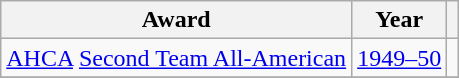<table class="wikitable">
<tr>
<th>Award</th>
<th>Year</th>
<th></th>
</tr>
<tr>
<td><a href='#'>AHCA</a> <a href='#'>Second Team All-American</a></td>
<td><a href='#'>1949–50</a></td>
<td></td>
</tr>
<tr>
</tr>
</table>
